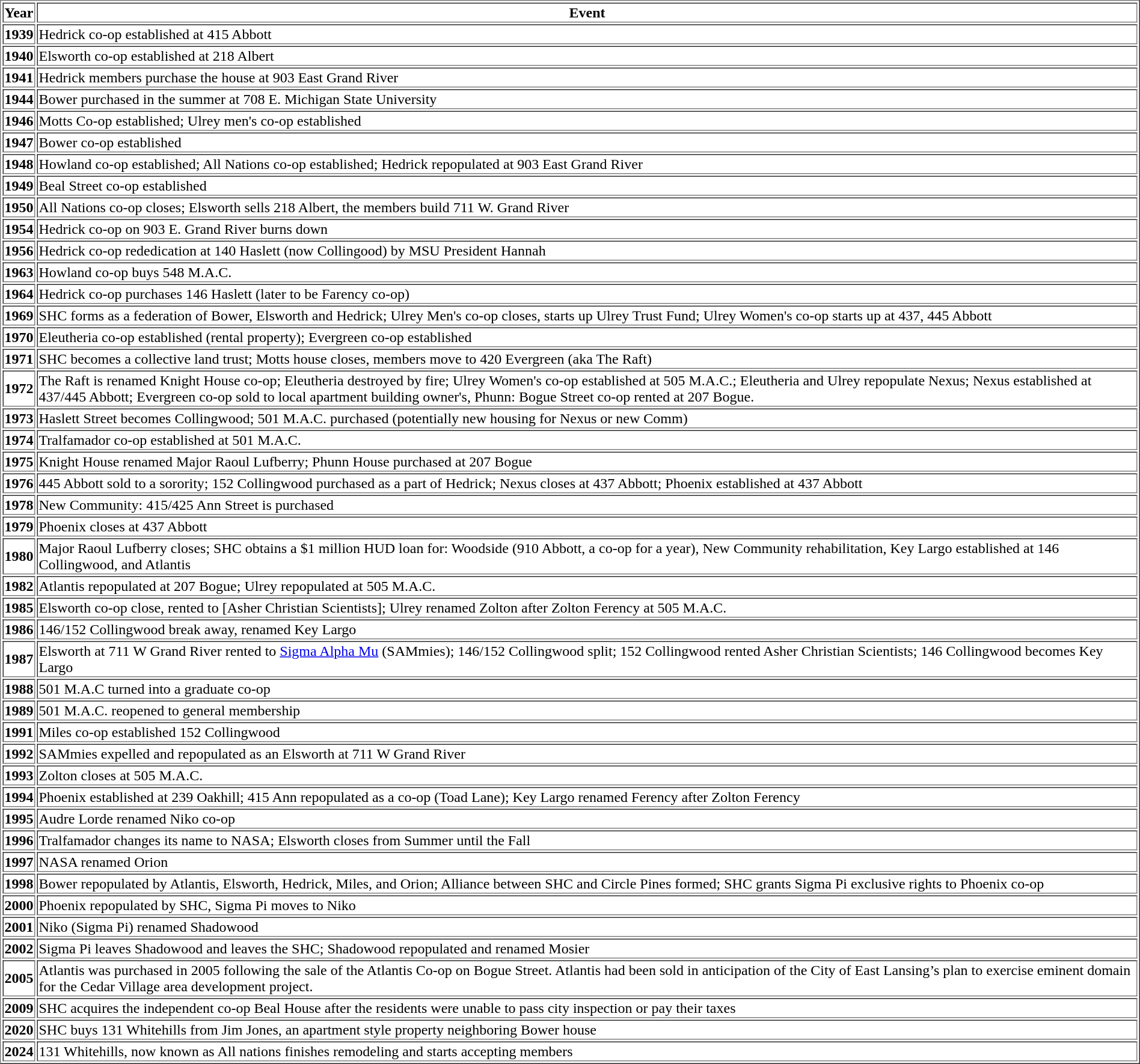<table border="1">
<tr>
<th>Year</th>
<th>Event</th>
</tr>
<tr>
<th>1939</th>
<td>Hedrick co-op established at 415 Abbott</td>
</tr>
<tr>
<th>1940</th>
<td>Elsworth co-op established at 218 Albert</td>
</tr>
<tr>
<th>1941</th>
<td>Hedrick members purchase the house at 903 East Grand River</td>
</tr>
<tr>
<th>1944</th>
<td>Bower purchased in the summer at 708 E. Michigan State University</td>
</tr>
<tr>
<th>1946</th>
<td>Motts Co-op established; Ulrey men's co-op established</td>
</tr>
<tr>
<th>1947</th>
<td>Bower co-op established</td>
</tr>
<tr>
<th>1948</th>
<td>Howland co-op established; All Nations co-op established; Hedrick repopulated at 903 East Grand River</td>
</tr>
<tr>
<th>1949</th>
<td>Beal Street co-op established</td>
</tr>
<tr>
<th>1950</th>
<td>All Nations co-op closes; Elsworth sells 218 Albert, the members build 711 W. Grand River</td>
</tr>
<tr>
<th>1954</th>
<td>Hedrick co-op on 903 E. Grand River burns down</td>
</tr>
<tr>
<th>1956</th>
<td>Hedrick co-op rededication at 140 Haslett (now Collingood) by MSU President Hannah</td>
</tr>
<tr>
<th>1963</th>
<td>Howland co-op buys 548 M.A.C.</td>
</tr>
<tr>
<th>1964</th>
<td>Hedrick co-op purchases 146 Haslett (later to be Farency co-op)</td>
</tr>
<tr>
<th>1969</th>
<td>SHC forms as a federation of Bower, Elsworth and Hedrick; Ulrey Men's co-op closes, starts up Ulrey Trust Fund; Ulrey Women's co-op starts up at 437, 445 Abbott</td>
</tr>
<tr>
<th>1970</th>
<td>Eleutheria co-op established (rental property); Evergreen co-op established</td>
</tr>
<tr>
<th>1971</th>
<td>SHC becomes a collective land trust; Motts house closes, members move to 420 Evergreen (aka The Raft)</td>
</tr>
<tr>
<th>1972</th>
<td>The Raft is renamed Knight House co-op; Eleutheria destroyed by fire; Ulrey Women's co-op established at 505 M.A.C.; Eleutheria and Ulrey repopulate Nexus; Nexus established at 437/445 Abbott; Evergreen co-op sold to local apartment building owner's, Phunn: Bogue Street co-op rented at 207 Bogue.</td>
</tr>
<tr>
<th>1973</th>
<td>Haslett Street becomes Collingwood; 501 M.A.C. purchased (potentially new housing for Nexus or new Comm)</td>
</tr>
<tr>
<th>1974</th>
<td>Tralfamador co-op established at 501 M.A.C.</td>
</tr>
<tr>
<th>1975</th>
<td>Knight House renamed Major Raoul Lufberry; Phunn House purchased at 207 Bogue</td>
</tr>
<tr>
<th>1976</th>
<td>445 Abbott sold to a sorority; 152 Collingwood purchased as a part of Hedrick; Nexus closes at 437 Abbott; Phoenix established at 437 Abbott</td>
</tr>
<tr>
<th>1978</th>
<td>New Community: 415/425 Ann Street is purchased</td>
</tr>
<tr>
<th>1979</th>
<td>Phoenix closes at 437 Abbott</td>
</tr>
<tr>
<th>1980</th>
<td>Major Raoul Lufberry closes; SHC obtains a $1 million HUD loan for: Woodside (910 Abbott, a co-op for a year), New Community rehabilitation, Key Largo established at 146 Collingwood, and Atlantis</td>
</tr>
<tr>
<th>1982</th>
<td>Atlantis repopulated at 207 Bogue; Ulrey repopulated at 505 M.A.C.</td>
</tr>
<tr>
<th>1985</th>
<td>Elsworth co-op close, rented to [Asher Christian Scientists]; Ulrey renamed Zolton after Zolton Ferency at 505 M.A.C.</td>
</tr>
<tr>
<th>1986</th>
<td>146/152 Collingwood break away, renamed Key Largo</td>
</tr>
<tr>
<th>1987</th>
<td>Elsworth at 711 W Grand River rented to <a href='#'>Sigma Alpha Mu</a> (SAMmies); 146/152 Collingwood split; 152 Collingwood rented Asher Christian Scientists; 146 Collingwood becomes Key Largo</td>
</tr>
<tr>
<th>1988</th>
<td>501 M.A.C turned into a graduate co-op</td>
</tr>
<tr>
<th>1989</th>
<td>501 M.A.C. reopened to general membership</td>
</tr>
<tr>
<th>1991</th>
<td>Miles co-op established 152 Collingwood</td>
</tr>
<tr>
<th>1992</th>
<td>SAMmies expelled  and repopulated as an Elsworth at 711 W Grand River</td>
</tr>
<tr>
<th>1993</th>
<td>Zolton closes at 505 M.A.C.</td>
</tr>
<tr>
<th>1994</th>
<td>Phoenix established at 239 Oakhill; 415 Ann repopulated as a co-op (Toad Lane); Key Largo renamed Ferency after Zolton Ferency</td>
</tr>
<tr>
<th>1995</th>
<td>Audre Lorde renamed Niko co-op</td>
</tr>
<tr>
<th>1996</th>
<td>Tralfamador changes its name to NASA; Elsworth closes from Summer until the Fall</td>
</tr>
<tr>
<th>1997</th>
<td>NASA renamed Orion</td>
</tr>
<tr>
<th>1998</th>
<td>Bower repopulated by Atlantis, Elsworth, Hedrick, Miles, and Orion; Alliance between SHC and Circle Pines formed; SHC grants Sigma Pi exclusive rights to Phoenix co-op</td>
</tr>
<tr>
<th>2000</th>
<td>Phoenix repopulated by SHC, Sigma Pi moves to Niko</td>
</tr>
<tr>
<th>2001</th>
<td>Niko (Sigma Pi) renamed Shadowood</td>
</tr>
<tr>
<th>2002</th>
<td>Sigma Pi leaves Shadowood and leaves the SHC; Shadowood repopulated and renamed Mosier</td>
</tr>
<tr>
<th>2005</th>
<td>Atlantis was purchased in 2005 following the sale of the Atlantis Co-op on Bogue Street.  Atlantis had been sold in anticipation of the City of East Lansing’s plan to exercise eminent domain for the Cedar Village area development project.</td>
</tr>
<tr>
<th>2009</th>
<td>SHC acquires the independent co-op Beal House after the   residents were unable to pass city inspection or pay their taxes</td>
</tr>
<tr>
<th>2020</th>
<td>SHC buys 131 Whitehills from Jim Jones, an apartment style property neighboring Bower house</td>
</tr>
<tr>
<th>2024</th>
<td>131 Whitehills, now known as All nations finishes remodeling and starts accepting members</td>
</tr>
</table>
